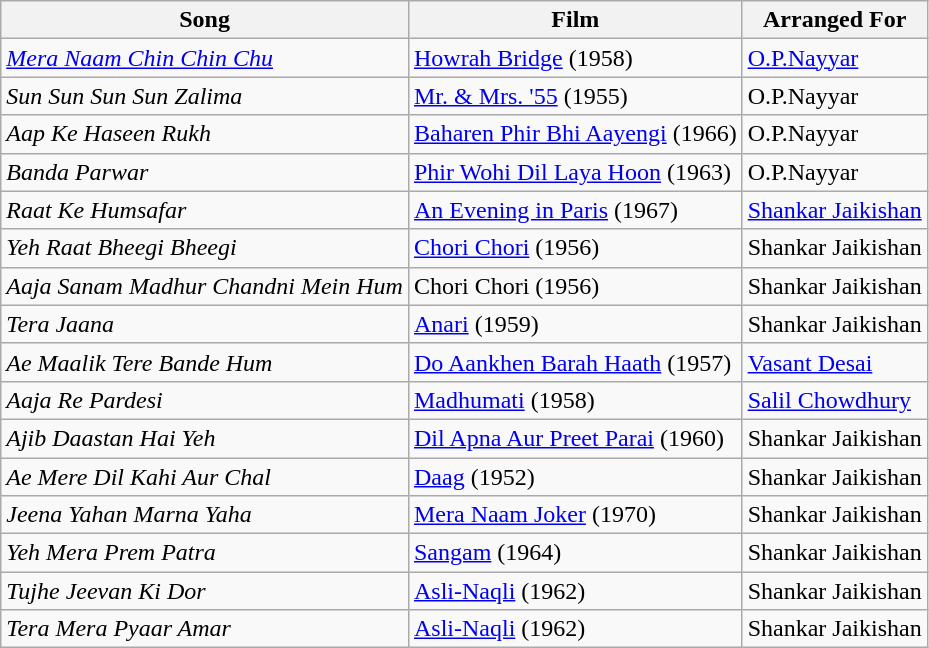<table class="wikitable">
<tr>
<th>Song</th>
<th>Film</th>
<th>Arranged For</th>
</tr>
<tr>
<td><em><a href='#'>Mera Naam Chin Chin Chu</a></em></td>
<td><a href='#'>Howrah Bridge</a> (1958)</td>
<td><a href='#'>O.P.Nayyar</a></td>
</tr>
<tr>
<td><em>Sun Sun Sun Sun Zalima</em></td>
<td><a href='#'>Mr. & Mrs. '55</a> (1955)</td>
<td>O.P.Nayyar</td>
</tr>
<tr>
<td><em>Aap Ke Haseen Rukh</em></td>
<td><a href='#'>Baharen Phir Bhi Aayengi</a> (1966)</td>
<td>O.P.Nayyar</td>
</tr>
<tr>
<td><em>Banda Parwar</em></td>
<td><a href='#'>Phir Wohi Dil Laya Hoon</a> (1963)</td>
<td>O.P.Nayyar</td>
</tr>
<tr>
<td><em>Raat Ke Humsafar</em></td>
<td><a href='#'>An Evening in Paris</a> (1967)</td>
<td><a href='#'>Shankar Jaikishan</a></td>
</tr>
<tr>
<td><em>Yeh Raat Bheegi Bheegi</em></td>
<td><a href='#'>Chori Chori</a> (1956)</td>
<td>Shankar Jaikishan</td>
</tr>
<tr>
<td><em>Aaja Sanam Madhur Chandni Mein Hum</em></td>
<td>Chori Chori (1956)</td>
<td>Shankar Jaikishan</td>
</tr>
<tr>
<td><em>Tera Jaana</em></td>
<td><a href='#'>Anari</a> (1959)</td>
<td>Shankar Jaikishan</td>
</tr>
<tr>
<td><em>Ae Maalik Tere Bande Hum</em></td>
<td><a href='#'>Do Aankhen Barah Haath</a> (1957)</td>
<td><a href='#'>Vasant Desai</a></td>
</tr>
<tr>
<td><em>Aaja Re Pardesi</em></td>
<td><a href='#'>Madhumati</a> (1958)</td>
<td><a href='#'>Salil Chowdhury</a></td>
</tr>
<tr>
<td><em>Ajib Daastan Hai Yeh</em></td>
<td><a href='#'>Dil Apna Aur Preet Parai</a> (1960)</td>
<td>Shankar Jaikishan</td>
</tr>
<tr>
<td><em>Ae Mere Dil Kahi Aur Chal</em></td>
<td><a href='#'>Daag</a> (1952)</td>
<td>Shankar Jaikishan</td>
</tr>
<tr>
<td><em>Jeena Yahan Marna Yaha</em></td>
<td><a href='#'>Mera Naam Joker</a> (1970)</td>
<td>Shankar Jaikishan</td>
</tr>
<tr>
<td><em>Yeh Mera Prem Patra</em></td>
<td><a href='#'>Sangam</a> (1964)</td>
<td>Shankar Jaikishan</td>
</tr>
<tr>
<td><em>Tujhe Jeevan Ki Dor</em></td>
<td><a href='#'>Asli-Naqli</a> (1962)</td>
<td>Shankar Jaikishan</td>
</tr>
<tr>
<td><em>Tera Mera Pyaar Amar</em></td>
<td><a href='#'>Asli-Naqli</a> (1962)</td>
<td>Shankar Jaikishan</td>
</tr>
</table>
